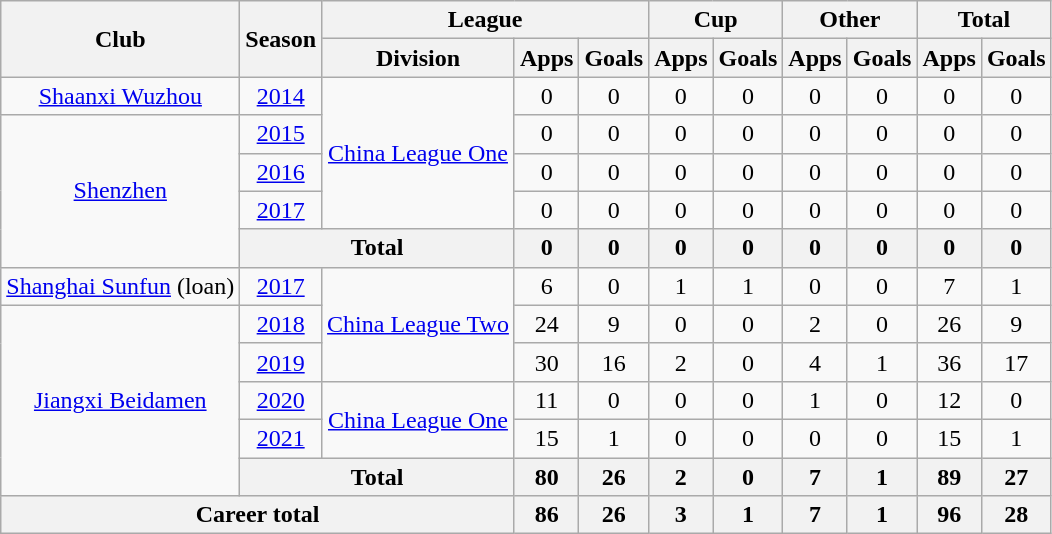<table class="wikitable" style="text-align: center">
<tr>
<th rowspan="2">Club</th>
<th rowspan="2">Season</th>
<th colspan="3">League</th>
<th colspan="2">Cup</th>
<th colspan="2">Other</th>
<th colspan="2">Total</th>
</tr>
<tr>
<th>Division</th>
<th>Apps</th>
<th>Goals</th>
<th>Apps</th>
<th>Goals</th>
<th>Apps</th>
<th>Goals</th>
<th>Apps</th>
<th>Goals</th>
</tr>
<tr>
<td><a href='#'>Shaanxi Wuzhou</a></td>
<td><a href='#'>2014</a></td>
<td rowspan="4"><a href='#'>China League One</a></td>
<td>0</td>
<td>0</td>
<td>0</td>
<td>0</td>
<td>0</td>
<td>0</td>
<td>0</td>
<td>0</td>
</tr>
<tr>
<td rowspan="4"><a href='#'>Shenzhen</a></td>
<td><a href='#'>2015</a></td>
<td>0</td>
<td>0</td>
<td>0</td>
<td>0</td>
<td>0</td>
<td>0</td>
<td>0</td>
<td>0</td>
</tr>
<tr>
<td><a href='#'>2016</a></td>
<td>0</td>
<td>0</td>
<td>0</td>
<td>0</td>
<td>0</td>
<td>0</td>
<td>0</td>
<td>0</td>
</tr>
<tr>
<td><a href='#'>2017</a></td>
<td>0</td>
<td>0</td>
<td>0</td>
<td>0</td>
<td>0</td>
<td>0</td>
<td>0</td>
<td>0</td>
</tr>
<tr>
<th colspan=2>Total</th>
<th>0</th>
<th>0</th>
<th>0</th>
<th>0</th>
<th>0</th>
<th>0</th>
<th>0</th>
<th>0</th>
</tr>
<tr>
<td><a href='#'>Shanghai Sunfun</a> (loan)</td>
<td><a href='#'>2017</a></td>
<td rowspan="3"><a href='#'>China League Two</a></td>
<td>6</td>
<td>0</td>
<td>1</td>
<td>1</td>
<td>0</td>
<td>0</td>
<td>7</td>
<td>1</td>
</tr>
<tr>
<td rowspan="5"><a href='#'>Jiangxi Beidamen</a></td>
<td><a href='#'>2018</a></td>
<td>24</td>
<td>9</td>
<td>0</td>
<td>0</td>
<td>2</td>
<td>0</td>
<td>26</td>
<td>9</td>
</tr>
<tr>
<td><a href='#'>2019</a></td>
<td>30</td>
<td>16</td>
<td>2</td>
<td>0</td>
<td>4</td>
<td>1</td>
<td>36</td>
<td>17</td>
</tr>
<tr>
<td><a href='#'>2020</a></td>
<td rowspan="2"><a href='#'>China League One</a></td>
<td>11</td>
<td>0</td>
<td>0</td>
<td>0</td>
<td>1</td>
<td>0</td>
<td>12</td>
<td>0</td>
</tr>
<tr>
<td><a href='#'>2021</a></td>
<td>15</td>
<td>1</td>
<td>0</td>
<td>0</td>
<td>0</td>
<td>0</td>
<td>15</td>
<td>1</td>
</tr>
<tr>
<th colspan=2>Total</th>
<th>80</th>
<th>26</th>
<th>2</th>
<th>0</th>
<th>7</th>
<th>1</th>
<th>89</th>
<th>27</th>
</tr>
<tr>
<th colspan=3>Career total</th>
<th>86</th>
<th>26</th>
<th>3</th>
<th>1</th>
<th>7</th>
<th>1</th>
<th>96</th>
<th>28</th>
</tr>
</table>
